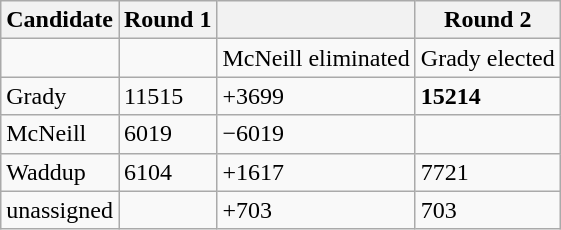<table class=wikitable>
<tr>
<th>Candidate</th>
<th>Round 1</th>
<th></th>
<th>Round 2</th>
</tr>
<tr>
<td></td>
<td></td>
<td>McNeill eliminated</td>
<td>Grady elected</td>
</tr>
<tr>
<td>Grady</td>
<td>11515</td>
<td>+3699</td>
<td><strong>15214</strong></td>
</tr>
<tr>
<td>McNeill</td>
<td>6019</td>
<td>−6019</td>
<td></td>
</tr>
<tr>
<td>Waddup</td>
<td>6104</td>
<td>+1617</td>
<td>7721</td>
</tr>
<tr>
<td>unassigned</td>
<td></td>
<td>+703</td>
<td>703</td>
</tr>
</table>
